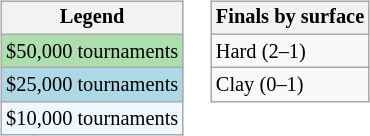<table>
<tr valign=top>
<td><br><table class=wikitable style="font-size:85%">
<tr>
<th>Legend</th>
</tr>
<tr style="background:#addfad;">
<td>$50,000 tournaments</td>
</tr>
<tr style="background:lightblue;">
<td>$25,000 tournaments</td>
</tr>
<tr style="background:#f0f8ff;">
<td>$10,000 tournaments</td>
</tr>
</table>
</td>
<td><br><table class=wikitable style="font-size:85%">
<tr>
<th>Finals by surface</th>
</tr>
<tr>
<td>Hard (2–1)</td>
</tr>
<tr>
<td>Clay (0–1)</td>
</tr>
</table>
</td>
</tr>
</table>
